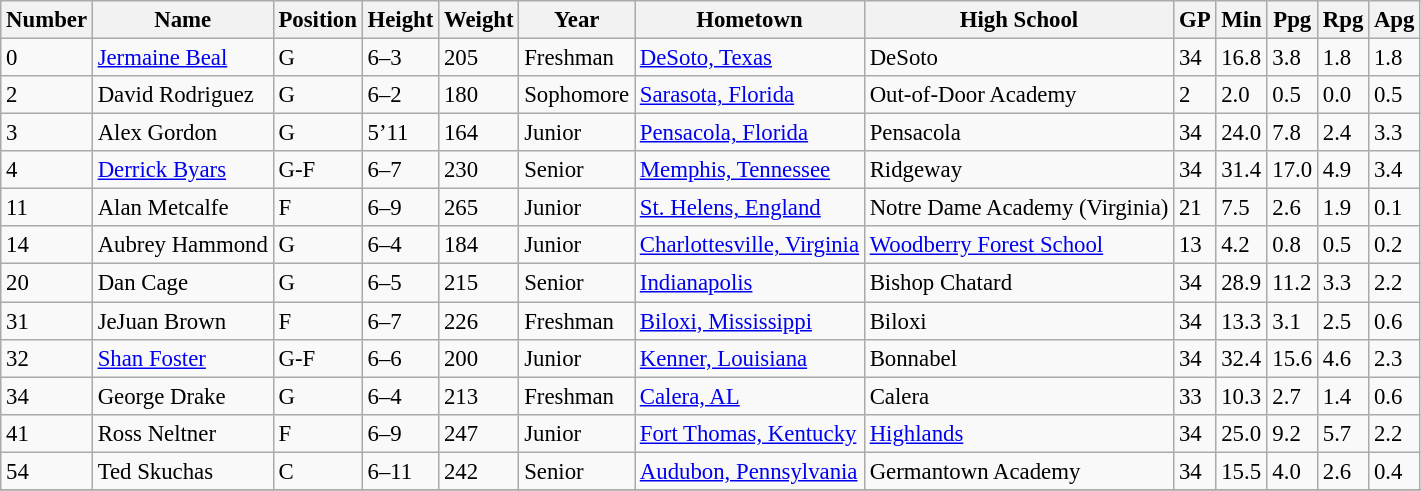<table class="wikitable" style="font-size: 95%;">
<tr>
<th>Number</th>
<th>Name</th>
<th>Position</th>
<th>Height</th>
<th>Weight</th>
<th>Year</th>
<th>Hometown</th>
<th>High School</th>
<th>GP</th>
<th>Min</th>
<th>Ppg</th>
<th>Rpg</th>
<th>Apg</th>
</tr>
<tr>
<td>0</td>
<td><a href='#'>Jermaine Beal</a></td>
<td>G</td>
<td>6–3</td>
<td>205</td>
<td>Freshman</td>
<td><a href='#'>DeSoto, Texas</a></td>
<td>DeSoto</td>
<td>34</td>
<td>16.8</td>
<td>3.8</td>
<td>1.8</td>
<td>1.8</td>
</tr>
<tr>
<td>2</td>
<td>David Rodriguez</td>
<td>G</td>
<td>6–2</td>
<td>180</td>
<td>Sophomore</td>
<td><a href='#'>Sarasota, Florida</a></td>
<td>Out-of-Door Academy</td>
<td>2</td>
<td>2.0</td>
<td>0.5</td>
<td>0.0</td>
<td>0.5</td>
</tr>
<tr>
<td>3</td>
<td>Alex Gordon</td>
<td>G</td>
<td>5’11</td>
<td>164</td>
<td>Junior</td>
<td><a href='#'>Pensacola, Florida</a></td>
<td>Pensacola</td>
<td>34</td>
<td>24.0</td>
<td>7.8</td>
<td>2.4</td>
<td>3.3</td>
</tr>
<tr>
<td>4</td>
<td><a href='#'>Derrick Byars</a></td>
<td>G-F</td>
<td>6–7</td>
<td>230</td>
<td>Senior</td>
<td><a href='#'>Memphis, Tennessee</a></td>
<td>Ridgeway</td>
<td>34</td>
<td>31.4</td>
<td>17.0</td>
<td>4.9</td>
<td>3.4</td>
</tr>
<tr>
<td>11</td>
<td>Alan Metcalfe</td>
<td>F</td>
<td>6–9</td>
<td>265</td>
<td>Junior</td>
<td><a href='#'>St. Helens, England</a></td>
<td>Notre Dame Academy (Virginia)</td>
<td>21</td>
<td>7.5</td>
<td>2.6</td>
<td>1.9</td>
<td>0.1</td>
</tr>
<tr>
<td>14</td>
<td>Aubrey Hammond</td>
<td>G</td>
<td>6–4</td>
<td>184</td>
<td>Junior</td>
<td><a href='#'>Charlottesville, Virginia</a></td>
<td><a href='#'>Woodberry Forest School</a></td>
<td>13</td>
<td>4.2</td>
<td>0.8</td>
<td>0.5</td>
<td>0.2</td>
</tr>
<tr>
<td>20</td>
<td>Dan Cage</td>
<td>G</td>
<td>6–5</td>
<td>215</td>
<td>Senior</td>
<td><a href='#'>Indianapolis</a></td>
<td>Bishop Chatard</td>
<td>34</td>
<td>28.9</td>
<td>11.2</td>
<td>3.3</td>
<td>2.2</td>
</tr>
<tr>
<td>31</td>
<td>JeJuan Brown</td>
<td>F</td>
<td>6–7</td>
<td>226</td>
<td>Freshman</td>
<td><a href='#'>Biloxi, Mississippi</a></td>
<td>Biloxi</td>
<td>34</td>
<td>13.3</td>
<td>3.1</td>
<td>2.5</td>
<td>0.6</td>
</tr>
<tr>
<td>32</td>
<td><a href='#'>Shan Foster</a></td>
<td>G-F</td>
<td>6–6</td>
<td>200</td>
<td>Junior</td>
<td><a href='#'>Kenner, Louisiana</a></td>
<td>Bonnabel</td>
<td>34</td>
<td>32.4</td>
<td>15.6</td>
<td>4.6</td>
<td>2.3</td>
</tr>
<tr>
<td>34</td>
<td>George Drake</td>
<td>G</td>
<td>6–4</td>
<td>213</td>
<td>Freshman</td>
<td><a href='#'>Calera, AL</a></td>
<td>Calera</td>
<td>33</td>
<td>10.3</td>
<td>2.7</td>
<td>1.4</td>
<td>0.6</td>
</tr>
<tr>
<td>41</td>
<td>Ross Neltner</td>
<td>F</td>
<td>6–9</td>
<td>247</td>
<td>Junior</td>
<td><a href='#'>Fort Thomas, Kentucky</a></td>
<td><a href='#'>Highlands</a></td>
<td>34</td>
<td>25.0</td>
<td>9.2</td>
<td>5.7</td>
<td>2.2</td>
</tr>
<tr>
<td>54</td>
<td>Ted Skuchas</td>
<td>C</td>
<td>6–11</td>
<td>242</td>
<td>Senior</td>
<td><a href='#'>Audubon, Pennsylvania</a></td>
<td>Germantown Academy</td>
<td>34</td>
<td>15.5</td>
<td>4.0</td>
<td>2.6</td>
<td>0.4</td>
</tr>
<tr>
</tr>
</table>
